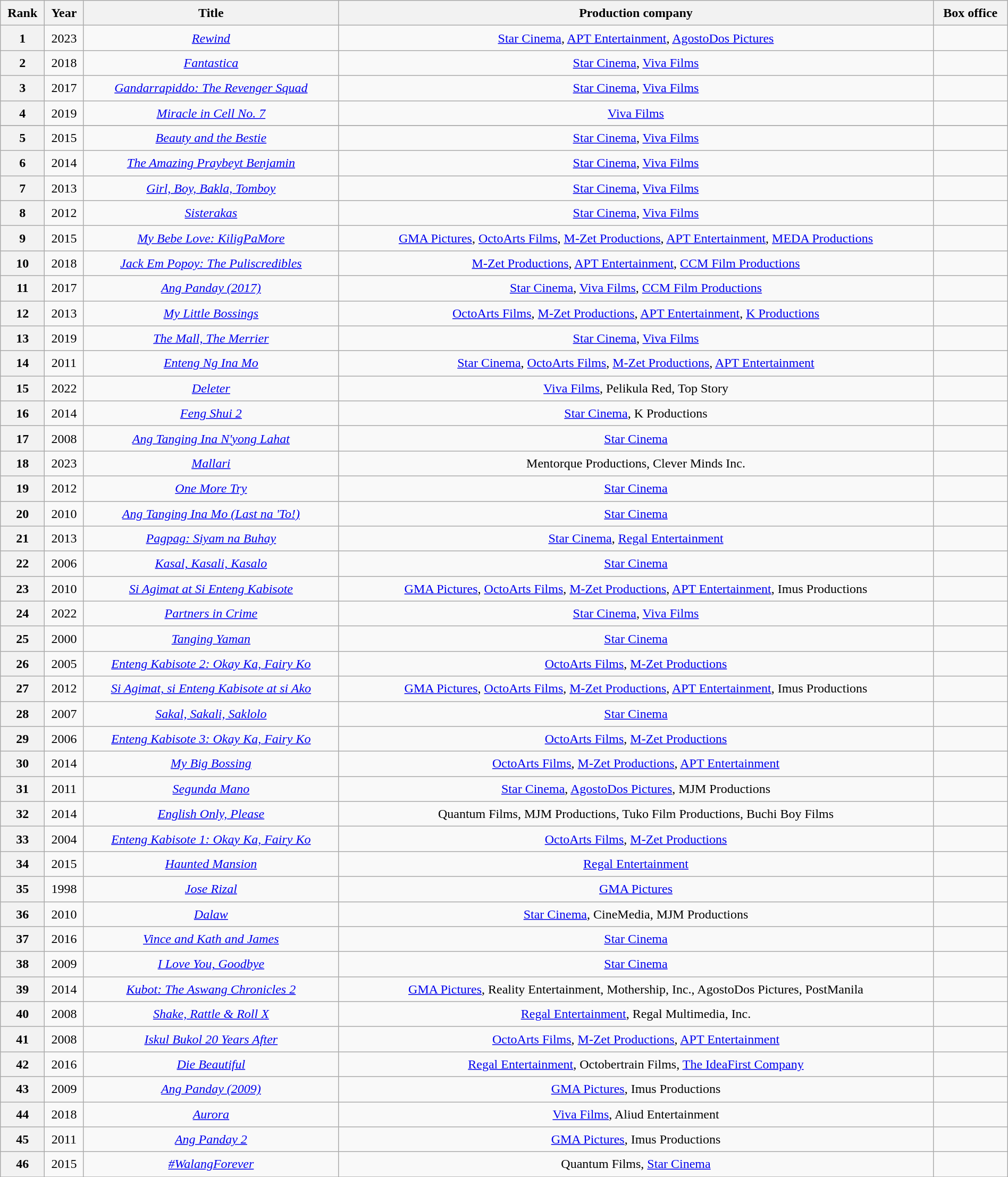<table class="wikitable" style="text-align:center; line-height:16px; line-height:150%; width:100%;">
<tr>
<th>Rank</th>
<th>Year</th>
<th>Title</th>
<th>Production company</th>
<th>Box office</th>
</tr>
<tr>
<th>1</th>
<td>2023</td>
<td><em><a href='#'>Rewind</a></em></td>
<td><a href='#'>Star Cinema</a>, <a href='#'>APT Entertainment</a>, <a href='#'>AgostoDos Pictures</a></td>
<td></td>
</tr>
<tr>
<th>2</th>
<td>2018</td>
<td><em><a href='#'>Fantastica</a></em></td>
<td><a href='#'>Star Cinema</a>, <a href='#'>Viva Films</a></td>
<td></td>
</tr>
<tr>
<th>3</th>
<td>2017</td>
<td><em><a href='#'>Gandarrapiddo: The Revenger Squad</a></em></td>
<td><a href='#'>Star Cinema</a>, <a href='#'>Viva Films</a></td>
<td></td>
</tr>
<tr>
<th>4</th>
<td>2019</td>
<td><em><a href='#'>Miracle in Cell No. 7</a></em></td>
<td><a href='#'>Viva Films</a></td>
<td></td>
</tr>
<tr>
</tr>
<tr>
<th>5</th>
<td>2015</td>
<td><em><a href='#'>Beauty and the Bestie</a></em></td>
<td><a href='#'>Star Cinema</a>, <a href='#'>Viva Films</a></td>
<td></td>
</tr>
<tr>
<th>6</th>
<td>2014</td>
<td><em><a href='#'>The Amazing Praybeyt Benjamin</a></em></td>
<td><a href='#'>Star Cinema</a>, <a href='#'>Viva Films</a></td>
<td></td>
</tr>
<tr>
<th>7</th>
<td>2013</td>
<td><em><a href='#'>Girl, Boy, Bakla, Tomboy</a></em></td>
<td><a href='#'>Star Cinema</a>, <a href='#'>Viva Films</a></td>
<td></td>
</tr>
<tr>
<th>8</th>
<td>2012</td>
<td><em><a href='#'>Sisterakas</a></em></td>
<td><a href='#'>Star Cinema</a>, <a href='#'>Viva Films</a></td>
<td></td>
</tr>
<tr>
<th>9</th>
<td>2015</td>
<td><em><a href='#'>My Bebe Love: KiligPaMore</a></em></td>
<td><a href='#'>GMA Pictures</a>, <a href='#'>OctoArts Films</a>, <a href='#'>M-Zet Productions</a>, <a href='#'>APT Entertainment</a>, <a href='#'>MEDA Productions</a></td>
<td></td>
</tr>
<tr>
<th>10</th>
<td>2018</td>
<td><em><a href='#'>Jack Em Popoy: The Puliscredibles</a></em></td>
<td><a href='#'>M-Zet Productions</a>, <a href='#'>APT Entertainment</a>, <a href='#'>CCM Film Productions</a></td>
<td></td>
</tr>
<tr>
<th>11</th>
<td>2017</td>
<td><em><a href='#'>Ang Panday (2017)</a></em></td>
<td><a href='#'>Star Cinema</a>, <a href='#'>Viva Films</a>, <a href='#'>CCM Film Productions</a></td>
<td></td>
</tr>
<tr>
<th>12</th>
<td>2013</td>
<td><em><a href='#'>My Little Bossings</a></em></td>
<td><a href='#'>OctoArts Films</a>, <a href='#'>M-Zet Productions</a>, <a href='#'>APT Entertainment</a>, <a href='#'>K Productions</a></td>
<td></td>
</tr>
<tr>
<th>13</th>
<td>2019</td>
<td><em><a href='#'>The Mall, The Merrier</a></em></td>
<td><a href='#'>Star Cinema</a>, <a href='#'>Viva Films</a></td>
<td></td>
</tr>
<tr>
<th>14</th>
<td>2011</td>
<td><em><a href='#'>Enteng Ng Ina Mo</a></em></td>
<td><a href='#'>Star Cinema</a>, <a href='#'>OctoArts Films</a>, <a href='#'>M-Zet Productions</a>, <a href='#'>APT Entertainment</a></td>
<td></td>
</tr>
<tr>
<th>15</th>
<td>2022</td>
<td><em><a href='#'>Deleter</a></em></td>
<td><a href='#'>Viva Films</a>, Pelikula Red, Top Story</td>
<td></td>
</tr>
<tr>
<th>16</th>
<td>2014</td>
<td><em><a href='#'>Feng Shui 2</a></em></td>
<td><a href='#'>Star Cinema</a>, K Productions</td>
<td></td>
</tr>
<tr>
<th>17</th>
<td>2008</td>
<td><em><a href='#'>Ang Tanging Ina N'yong Lahat</a></em></td>
<td><a href='#'>Star Cinema</a></td>
<td></td>
</tr>
<tr>
<th>18</th>
<td>2023</td>
<td><em><a href='#'>Mallari</a></em></td>
<td>Mentorque Productions, Clever Minds Inc.</td>
<td></td>
</tr>
<tr>
<th>19</th>
<td>2012</td>
<td><em><a href='#'>One More Try</a></em></td>
<td><a href='#'>Star Cinema</a></td>
<td></td>
</tr>
<tr>
<th>20</th>
<td>2010</td>
<td><em><a href='#'>Ang Tanging Ina Mo (Last na 'To!)</a></em></td>
<td><a href='#'>Star Cinema</a></td>
<td></td>
</tr>
<tr>
<th>21</th>
<td>2013</td>
<td><em><a href='#'>Pagpag: Siyam na Buhay</a></em></td>
<td><a href='#'>Star Cinema</a>, <a href='#'>Regal Entertainment</a></td>
<td></td>
</tr>
<tr>
<th>22</th>
<td>2006</td>
<td><em><a href='#'>Kasal, Kasali, Kasalo</a></em></td>
<td><a href='#'>Star Cinema</a></td>
<td></td>
</tr>
<tr>
<th>23</th>
<td>2010</td>
<td><em><a href='#'>Si Agimat at Si Enteng Kabisote</a></em></td>
<td><a href='#'>GMA Pictures</a>, <a href='#'>OctoArts Films</a>, <a href='#'>M-Zet Productions</a>, <a href='#'>APT Entertainment</a>, Imus Productions</td>
<td></td>
</tr>
<tr>
<th>24</th>
<td>2022</td>
<td><em><a href='#'>Partners in Crime</a></em></td>
<td><a href='#'>Star Cinema</a>, <a href='#'>Viva Films</a></td>
<td></td>
</tr>
<tr>
<th>25</th>
<td>2000</td>
<td><em><a href='#'>Tanging Yaman</a></em></td>
<td><a href='#'>Star Cinema</a></td>
<td></td>
</tr>
<tr>
<th>26</th>
<td>2005</td>
<td><em><a href='#'>Enteng Kabisote 2: Okay Ka, Fairy Ko</a></em></td>
<td><a href='#'>OctoArts Films</a>, <a href='#'>M-Zet Productions</a></td>
<td></td>
</tr>
<tr>
<th>27</th>
<td>2012</td>
<td><em><a href='#'>Si Agimat, si Enteng Kabisote at si Ako</a></em></td>
<td><a href='#'>GMA Pictures</a>, <a href='#'>OctoArts Films</a>, <a href='#'>M-Zet Productions</a>, <a href='#'>APT Entertainment</a>, Imus Productions</td>
<td></td>
</tr>
<tr>
<th>28</th>
<td>2007</td>
<td><em><a href='#'>Sakal, Sakali, Saklolo</a></em></td>
<td><a href='#'>Star Cinema</a></td>
<td></td>
</tr>
<tr>
<th>29</th>
<td>2006</td>
<td><em><a href='#'>Enteng Kabisote 3: Okay Ka, Fairy Ko</a></em></td>
<td><a href='#'>OctoArts Films</a>, <a href='#'>M-Zet Productions</a></td>
<td></td>
</tr>
<tr>
<th>30</th>
<td>2014</td>
<td><em><a href='#'>My Big Bossing</a></em></td>
<td><a href='#'>OctoArts Films</a>, <a href='#'>M-Zet Productions</a>, <a href='#'>APT Entertainment</a></td>
<td></td>
</tr>
<tr>
<th>31</th>
<td>2011</td>
<td><em><a href='#'>Segunda Mano</a></em></td>
<td><a href='#'>Star Cinema</a>, <a href='#'>AgostoDos Pictures</a>, MJM Productions</td>
<td></td>
</tr>
<tr>
<th>32</th>
<td>2014</td>
<td><em><a href='#'>English Only, Please</a></em></td>
<td>Quantum Films, MJM Productions, Tuko Film Productions, Buchi Boy Films</td>
<td></td>
</tr>
<tr>
<th>33</th>
<td>2004</td>
<td><em><a href='#'>Enteng Kabisote 1: Okay Ka, Fairy Ko</a></em></td>
<td><a href='#'>OctoArts Films</a>, <a href='#'>M-Zet Productions</a></td>
<td></td>
</tr>
<tr>
<th>34</th>
<td>2015</td>
<td><em><a href='#'>Haunted Mansion</a></em></td>
<td><a href='#'>Regal Entertainment</a></td>
<td></td>
</tr>
<tr>
<th>35</th>
<td>1998</td>
<td><em><a href='#'>Jose Rizal</a></em></td>
<td><a href='#'>GMA Pictures</a></td>
<td></td>
</tr>
<tr>
<th>36</th>
<td>2010</td>
<td><em><a href='#'>Dalaw</a></em></td>
<td><a href='#'>Star Cinema</a>, CineMedia, MJM Productions</td>
<td></td>
</tr>
<tr>
<th>37</th>
<td>2016</td>
<td><em><a href='#'>Vince and Kath and James</a></em></td>
<td><a href='#'>Star Cinema</a></td>
<td></td>
</tr>
<tr>
<th>38</th>
<td>2009</td>
<td><em><a href='#'>I Love You, Goodbye</a></em></td>
<td><a href='#'>Star Cinema</a></td>
<td></td>
</tr>
<tr>
<th>39</th>
<td>2014</td>
<td><em><a href='#'>Kubot: The Aswang Chronicles 2</a></em></td>
<td><a href='#'>GMA Pictures</a>, Reality Entertainment, Mothership, Inc., AgostoDos Pictures, PostManila</td>
<td></td>
</tr>
<tr>
<th>40</th>
<td>2008</td>
<td><em><a href='#'>Shake, Rattle & Roll X</a></em></td>
<td><a href='#'>Regal Entertainment</a>, Regal Multimedia, Inc.</td>
<td></td>
</tr>
<tr>
<th>41</th>
<td>2008</td>
<td><em><a href='#'>Iskul Bukol 20 Years After</a></em></td>
<td><a href='#'>OctoArts Films</a>, <a href='#'>M-Zet Productions</a>, <a href='#'>APT Entertainment</a></td>
<td></td>
</tr>
<tr>
<th>42</th>
<td>2016</td>
<td><em><a href='#'>Die Beautiful</a></em></td>
<td><a href='#'>Regal Entertainment</a>, Octobertrain Films, <a href='#'>The IdeaFirst Company</a></td>
<td></td>
</tr>
<tr>
<th>43</th>
<td>2009</td>
<td><em><a href='#'>Ang Panday (2009)</a></em></td>
<td><a href='#'>GMA Pictures</a>, Imus Productions</td>
<td></td>
</tr>
<tr>
<th>44</th>
<td>2018</td>
<td><em><a href='#'>Aurora</a></em></td>
<td><a href='#'>Viva Films</a>, Aliud Entertainment</td>
<td></td>
</tr>
<tr>
<th>45</th>
<td>2011</td>
<td><em><a href='#'>Ang Panday 2</a></em></td>
<td><a href='#'>GMA Pictures</a>, Imus Productions</td>
<td></td>
</tr>
<tr>
<th>46</th>
<td>2015</td>
<td><em><a href='#'>#WalangForever</a></em></td>
<td>Quantum Films, <a href='#'>Star Cinema</a></td>
<td></td>
</tr>
<tr>
</tr>
</table>
